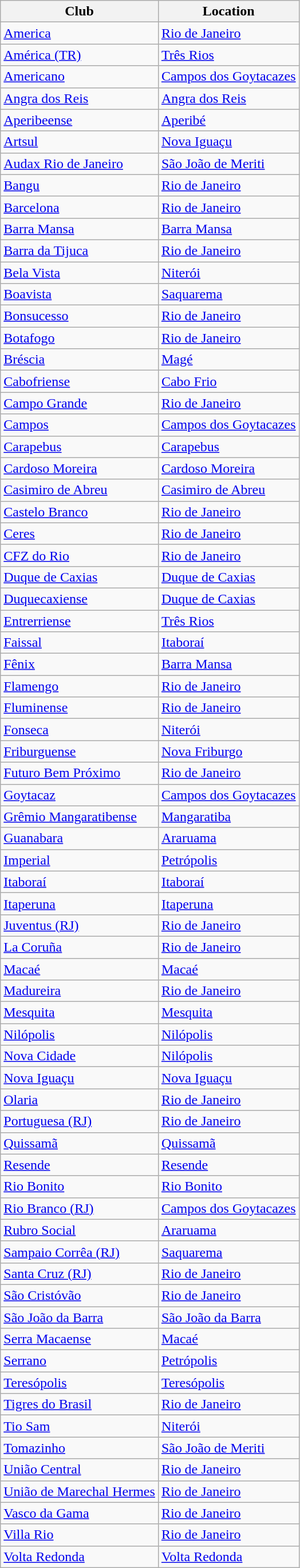<table class="wikitable sortable">
<tr>
<th>Club</th>
<th>Location</th>
</tr>
<tr>
<td><a href='#'>America</a></td>
<td><a href='#'>Rio de Janeiro</a></td>
</tr>
<tr>
<td><a href='#'>América (TR)</a></td>
<td><a href='#'>Três Rios</a></td>
</tr>
<tr>
<td><a href='#'>Americano</a></td>
<td><a href='#'>Campos dos Goytacazes</a></td>
</tr>
<tr>
<td><a href='#'>Angra dos Reis</a></td>
<td><a href='#'>Angra dos Reis</a></td>
</tr>
<tr>
<td><a href='#'>Aperibeense</a></td>
<td><a href='#'>Aperibé</a></td>
</tr>
<tr>
<td><a href='#'>Artsul</a></td>
<td><a href='#'>Nova Iguaçu</a></td>
</tr>
<tr>
<td><a href='#'>Audax Rio de Janeiro</a></td>
<td><a href='#'>São João de Meriti</a></td>
</tr>
<tr>
<td><a href='#'>Bangu</a></td>
<td><a href='#'>Rio de Janeiro</a></td>
</tr>
<tr>
<td><a href='#'>Barcelona</a></td>
<td><a href='#'>Rio de Janeiro</a></td>
</tr>
<tr>
<td><a href='#'>Barra Mansa</a></td>
<td><a href='#'>Barra Mansa</a></td>
</tr>
<tr>
<td><a href='#'>Barra da Tijuca</a></td>
<td><a href='#'>Rio de Janeiro</a></td>
</tr>
<tr>
<td><a href='#'>Bela Vista</a></td>
<td><a href='#'>Niterói</a></td>
</tr>
<tr>
<td><a href='#'>Boavista</a></td>
<td><a href='#'>Saquarema</a></td>
</tr>
<tr>
<td><a href='#'>Bonsucesso</a></td>
<td><a href='#'>Rio de Janeiro</a></td>
</tr>
<tr>
<td><a href='#'>Botafogo</a></td>
<td><a href='#'>Rio de Janeiro</a></td>
</tr>
<tr>
<td><a href='#'>Bréscia</a></td>
<td><a href='#'>Magé</a></td>
</tr>
<tr>
<td><a href='#'>Cabofriense</a></td>
<td><a href='#'>Cabo Frio</a></td>
</tr>
<tr>
<td><a href='#'>Campo Grande</a></td>
<td><a href='#'>Rio de Janeiro</a></td>
</tr>
<tr>
<td><a href='#'>Campos</a></td>
<td><a href='#'>Campos dos Goytacazes</a></td>
</tr>
<tr>
<td><a href='#'>Carapebus</a></td>
<td><a href='#'>Carapebus</a></td>
</tr>
<tr>
<td><a href='#'>Cardoso Moreira</a></td>
<td><a href='#'>Cardoso Moreira</a></td>
</tr>
<tr>
<td><a href='#'>Casimiro de Abreu</a></td>
<td><a href='#'>Casimiro de Abreu</a></td>
</tr>
<tr>
<td><a href='#'>Castelo Branco</a></td>
<td><a href='#'>Rio de Janeiro</a></td>
</tr>
<tr>
<td><a href='#'>Ceres</a></td>
<td><a href='#'>Rio de Janeiro</a></td>
</tr>
<tr>
<td><a href='#'>CFZ do Rio</a></td>
<td><a href='#'>Rio de Janeiro</a></td>
</tr>
<tr>
<td><a href='#'>Duque de Caxias</a></td>
<td><a href='#'>Duque de Caxias</a></td>
</tr>
<tr>
<td><a href='#'>Duquecaxiense</a></td>
<td><a href='#'>Duque de Caxias</a></td>
</tr>
<tr>
<td><a href='#'>Entrerriense</a></td>
<td><a href='#'>Três Rios</a></td>
</tr>
<tr>
<td><a href='#'>Faissal</a></td>
<td><a href='#'>Itaboraí</a></td>
</tr>
<tr>
<td><a href='#'>Fênix</a></td>
<td><a href='#'>Barra Mansa</a></td>
</tr>
<tr>
<td><a href='#'>Flamengo</a></td>
<td><a href='#'>Rio de Janeiro</a></td>
</tr>
<tr>
<td><a href='#'>Fluminense</a></td>
<td><a href='#'>Rio de Janeiro</a></td>
</tr>
<tr>
<td><a href='#'>Fonseca</a></td>
<td><a href='#'>Niterói</a></td>
</tr>
<tr>
<td><a href='#'>Friburguense</a></td>
<td><a href='#'>Nova Friburgo</a></td>
</tr>
<tr>
<td><a href='#'>Futuro Bem Próximo</a></td>
<td><a href='#'>Rio de Janeiro</a></td>
</tr>
<tr>
<td><a href='#'>Goytacaz</a></td>
<td><a href='#'>Campos dos Goytacazes</a></td>
</tr>
<tr>
<td><a href='#'>Grêmio Mangaratibense</a></td>
<td><a href='#'>Mangaratiba</a></td>
</tr>
<tr>
<td><a href='#'>Guanabara</a></td>
<td><a href='#'>Araruama</a></td>
</tr>
<tr>
<td><a href='#'>Imperial</a></td>
<td><a href='#'>Petrópolis</a></td>
</tr>
<tr>
<td><a href='#'>Itaboraí</a></td>
<td><a href='#'>Itaboraí</a></td>
</tr>
<tr>
<td><a href='#'>Itaperuna</a></td>
<td><a href='#'>Itaperuna</a></td>
</tr>
<tr>
<td><a href='#'>Juventus (RJ)</a></td>
<td><a href='#'>Rio de Janeiro</a></td>
</tr>
<tr>
<td><a href='#'>La Coruña</a></td>
<td><a href='#'>Rio de Janeiro</a></td>
</tr>
<tr>
<td><a href='#'>Macaé</a></td>
<td><a href='#'>Macaé</a></td>
</tr>
<tr>
<td><a href='#'>Madureira</a></td>
<td><a href='#'>Rio de Janeiro</a></td>
</tr>
<tr>
<td><a href='#'>Mesquita</a></td>
<td><a href='#'>Mesquita</a></td>
</tr>
<tr>
<td><a href='#'>Nilópolis</a></td>
<td><a href='#'>Nilópolis</a></td>
</tr>
<tr>
<td><a href='#'>Nova Cidade</a></td>
<td><a href='#'>Nilópolis</a></td>
</tr>
<tr>
<td><a href='#'>Nova Iguaçu</a></td>
<td><a href='#'>Nova Iguaçu</a></td>
</tr>
<tr>
<td><a href='#'>Olaria</a></td>
<td><a href='#'>Rio de Janeiro</a></td>
</tr>
<tr>
<td><a href='#'>Portuguesa (RJ)</a></td>
<td><a href='#'>Rio de Janeiro</a></td>
</tr>
<tr>
<td><a href='#'>Quissamã</a></td>
<td><a href='#'>Quissamã</a></td>
</tr>
<tr>
<td><a href='#'>Resende</a></td>
<td><a href='#'>Resende</a></td>
</tr>
<tr>
<td><a href='#'>Rio Bonito</a></td>
<td><a href='#'>Rio Bonito</a></td>
</tr>
<tr>
<td><a href='#'>Rio Branco (RJ)</a></td>
<td><a href='#'>Campos dos Goytacazes</a></td>
</tr>
<tr>
<td><a href='#'>Rubro Social</a></td>
<td><a href='#'>Araruama</a></td>
</tr>
<tr>
<td><a href='#'>Sampaio Corrêa (RJ)</a></td>
<td><a href='#'>Saquarema</a></td>
</tr>
<tr>
<td><a href='#'>Santa Cruz (RJ)</a></td>
<td><a href='#'>Rio de Janeiro</a></td>
</tr>
<tr>
<td><a href='#'>São Cristóvão</a></td>
<td><a href='#'>Rio de Janeiro</a></td>
</tr>
<tr>
<td><a href='#'>São João da Barra</a></td>
<td><a href='#'>São João da Barra</a></td>
</tr>
<tr>
<td><a href='#'>Serra Macaense</a></td>
<td><a href='#'>Macaé</a></td>
</tr>
<tr>
<td><a href='#'>Serrano</a></td>
<td><a href='#'>Petrópolis</a></td>
</tr>
<tr>
<td><a href='#'>Teresópolis</a></td>
<td><a href='#'>Teresópolis</a></td>
</tr>
<tr>
<td><a href='#'>Tigres do Brasil</a></td>
<td><a href='#'>Rio de Janeiro</a></td>
</tr>
<tr>
<td><a href='#'>Tio Sam</a></td>
<td><a href='#'>Niterói</a></td>
</tr>
<tr>
<td><a href='#'>Tomazinho</a></td>
<td><a href='#'>São João de Meriti</a></td>
</tr>
<tr>
<td><a href='#'>União Central</a></td>
<td><a href='#'>Rio de Janeiro</a></td>
</tr>
<tr>
<td><a href='#'>União de Marechal Hermes</a></td>
<td><a href='#'>Rio de Janeiro</a></td>
</tr>
<tr>
<td><a href='#'>Vasco da Gama</a></td>
<td><a href='#'>Rio de Janeiro</a></td>
</tr>
<tr>
<td><a href='#'>Villa Rio</a></td>
<td><a href='#'>Rio de Janeiro</a></td>
</tr>
<tr>
<td><a href='#'>Volta Redonda</a></td>
<td><a href='#'>Volta Redonda</a></td>
</tr>
</table>
